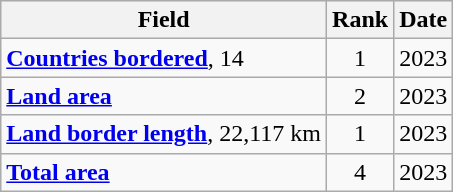<table class="wikitable sortable">
<tr style="background:#ececec;">
<th>Field</th>
<th>Rank</th>
<th>Date</th>
</tr>
<tr>
<td><strong><a href='#'>Countries bordered</a></strong>, 14</td>
<td style="text-align:center;">1</td>
<td align="right">2023</td>
</tr>
<tr>
<td><strong><a href='#'>Land area</a></strong></td>
<td style="text-align:center;">2</td>
<td align="right">2023</td>
</tr>
<tr>
<td><strong><a href='#'>Land border length</a></strong>, 22,117 km</td>
<td style="text-align:center;">1</td>
<td align="right">2023</td>
</tr>
<tr>
<td><strong><a href='#'>Total area</a></strong></td>
<td style="text-align:center;">4</td>
<td align="right">2023</td>
</tr>
</table>
